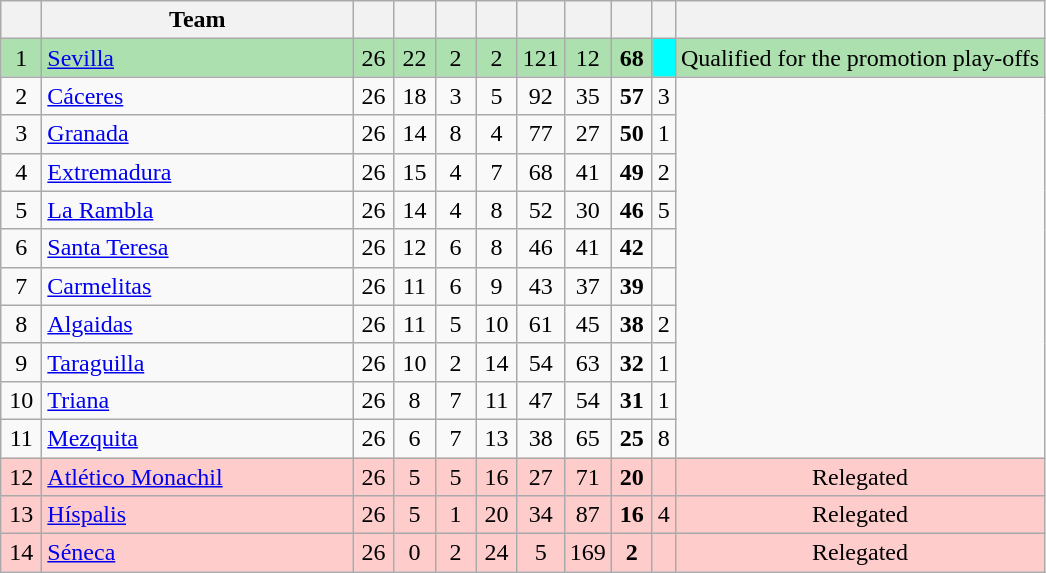<table class="wikitable" style="text-align: center;">
<tr>
<th width=20></th>
<th width=200>Team</th>
<th width=20></th>
<th width=20></th>
<th width=20></th>
<th width=20></th>
<th width=20></th>
<th width=20></th>
<th width=20></th>
<th></th>
<th></th>
</tr>
<tr bgcolor=ACE1AF>
<td>1</td>
<td align="left"><a href='#'>Sevilla</a></td>
<td>26</td>
<td>22</td>
<td>2</td>
<td>2</td>
<td>121</td>
<td>12</td>
<td><strong>68</strong></td>
<td bgcolor=00FFFF></td>
<td>Qualified for the promotion play-offs</td>
</tr>
<tr>
<td>2</td>
<td align="left"><a href='#'>Cáceres</a></td>
<td>26</td>
<td>18</td>
<td>3</td>
<td>5</td>
<td>92</td>
<td>35</td>
<td><strong>57</strong></td>
<td>3</td>
</tr>
<tr>
<td>3</td>
<td align="left"><a href='#'>Granada</a></td>
<td>26</td>
<td>14</td>
<td>8</td>
<td>4</td>
<td>77</td>
<td>27</td>
<td><strong>50</strong></td>
<td>1</td>
</tr>
<tr>
<td>4</td>
<td align="left"><a href='#'>Extremadura</a></td>
<td>26</td>
<td>15</td>
<td>4</td>
<td>7</td>
<td>68</td>
<td>41</td>
<td><strong>49</strong></td>
<td>2</td>
</tr>
<tr>
<td>5</td>
<td align="left"><a href='#'>La Rambla</a></td>
<td>26</td>
<td>14</td>
<td>4</td>
<td>8</td>
<td>52</td>
<td>30</td>
<td><strong>46</strong></td>
<td>5</td>
</tr>
<tr>
<td>6</td>
<td align="left"><a href='#'>Santa Teresa</a></td>
<td>26</td>
<td>12</td>
<td>6</td>
<td>8</td>
<td>46</td>
<td>41</td>
<td><strong>42</strong></td>
<td></td>
</tr>
<tr>
<td>7</td>
<td align="left"><a href='#'>Carmelitas</a></td>
<td>26</td>
<td>11</td>
<td>6</td>
<td>9</td>
<td>43</td>
<td>37</td>
<td><strong>39</strong></td>
<td></td>
</tr>
<tr>
<td>8</td>
<td align="left"><a href='#'>Algaidas</a></td>
<td>26</td>
<td>11</td>
<td>5</td>
<td>10</td>
<td>61</td>
<td>45</td>
<td><strong>38</strong></td>
<td>2</td>
</tr>
<tr>
<td>9</td>
<td align="left"><a href='#'>Taraguilla</a></td>
<td>26</td>
<td>10</td>
<td>2</td>
<td>14</td>
<td>54</td>
<td>63</td>
<td><strong>32</strong></td>
<td>1</td>
</tr>
<tr>
<td>10</td>
<td align="left"><a href='#'>Triana</a></td>
<td>26</td>
<td>8</td>
<td>7</td>
<td>11</td>
<td>47</td>
<td>54</td>
<td><strong>31</strong></td>
<td>1</td>
</tr>
<tr>
<td>11</td>
<td align="left"><a href='#'>Mezquita</a></td>
<td>26</td>
<td>6</td>
<td>7</td>
<td>13</td>
<td>38</td>
<td>65</td>
<td><strong>25</strong></td>
<td>8</td>
</tr>
<tr bgcolor=FFCCCC>
<td>12</td>
<td align="left"><a href='#'>Atlético Monachil</a></td>
<td>26</td>
<td>5</td>
<td>5</td>
<td>16</td>
<td>27</td>
<td>71</td>
<td><strong>20</strong></td>
<td></td>
<td>Relegated</td>
</tr>
<tr bgcolor=FFCCCC>
<td>13</td>
<td align="left"><a href='#'>Híspalis</a></td>
<td>26</td>
<td>5</td>
<td>1</td>
<td>20</td>
<td>34</td>
<td>87</td>
<td><strong>16</strong></td>
<td>4</td>
<td>Relegated</td>
</tr>
<tr bgcolor=FFCCCC>
<td>14</td>
<td align="left"><a href='#'>Séneca</a></td>
<td>26</td>
<td>0</td>
<td>2</td>
<td>24</td>
<td>5</td>
<td>169</td>
<td><strong>2</strong></td>
<td></td>
<td>Relegated</td>
</tr>
</table>
